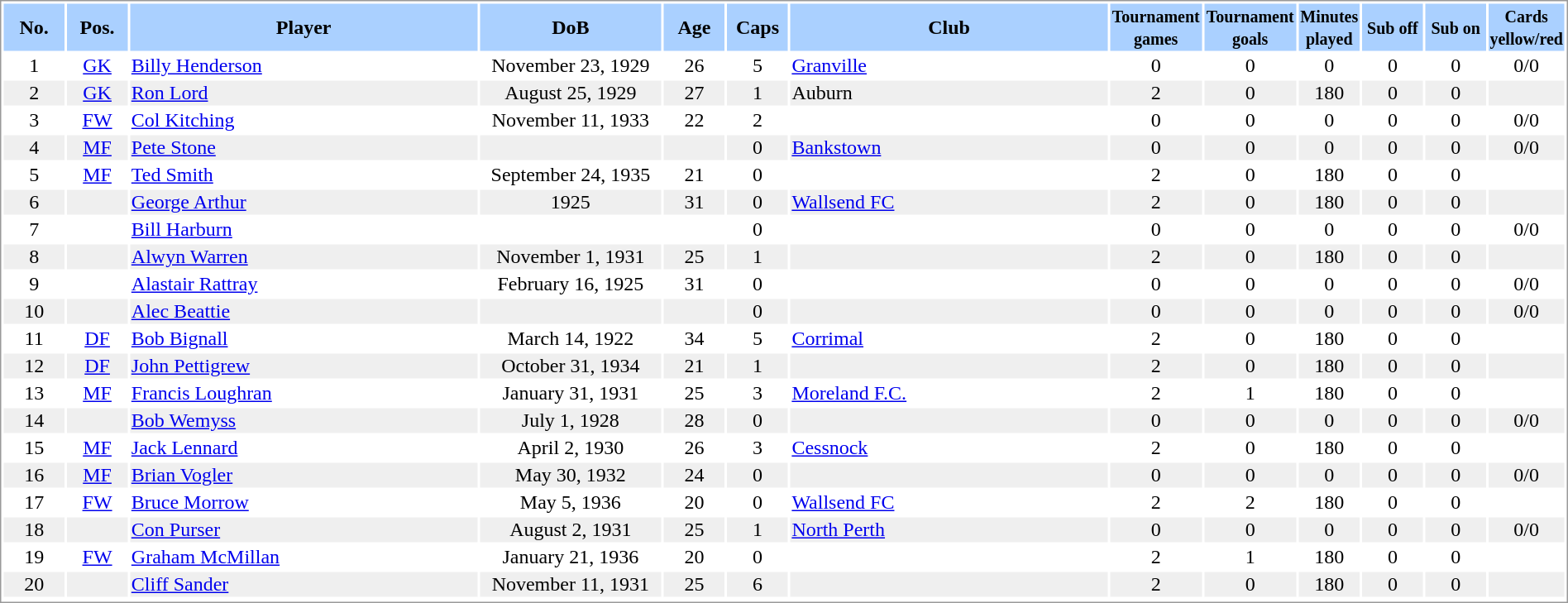<table border="0"  style="width:100%; border:1px solid #999; background:#fff; text-align:center;">
<tr style="text-align:center; background:#aad0ff;">
<th width=4%>No.</th>
<th width=4%>Pos.</th>
<th width=23%>Player</th>
<th width=12%>DoB</th>
<th width=4%>Age</th>
<th width=4%>Caps</th>
<th width=21%>Club</th>
<th width=6%><small>Tournament<br>games</small></th>
<th width=6%><small>Tournament<br>goals</small></th>
<th width=4%><small>Minutes<br>played</small></th>
<th width=4%><small>Sub off</small></th>
<th width=4%><small>Sub on</small></th>
<th width=4%><small>Cards<br>yellow/red</small></th>
</tr>
<tr>
<td>1</td>
<td><a href='#'>GK</a></td>
<td align="left"><a href='#'>Billy Henderson</a></td>
<td>November 23, 1929</td>
<td>26</td>
<td>5</td>
<td align="left"> <a href='#'>Granville</a></td>
<td>0</td>
<td>0</td>
<td>0</td>
<td>0</td>
<td>0</td>
<td>0/0</td>
</tr>
<tr style="background:#efefef;">
<td>2</td>
<td><a href='#'>GK</a></td>
<td align="left"><a href='#'>Ron Lord</a></td>
<td>August 25, 1929</td>
<td>27</td>
<td>1</td>
<td align="left"> Auburn</td>
<td>2</td>
<td>0</td>
<td>180</td>
<td>0</td>
<td>0</td>
<td></td>
</tr>
<tr>
<td>3</td>
<td><a href='#'>FW</a></td>
<td align="left"><a href='#'>Col Kitching</a></td>
<td>November 11, 1933</td>
<td>22</td>
<td>2</td>
<td align="left"></td>
<td>0</td>
<td>0</td>
<td>0</td>
<td>0</td>
<td>0</td>
<td>0/0</td>
</tr>
<tr style="background:#efefef;">
<td>4</td>
<td><a href='#'>MF</a></td>
<td align="left"><a href='#'>Pete Stone</a></td>
<td></td>
<td></td>
<td>0</td>
<td align="left"> <a href='#'>Bankstown</a></td>
<td>0</td>
<td>0</td>
<td>0</td>
<td>0</td>
<td>0</td>
<td>0/0</td>
</tr>
<tr>
<td>5</td>
<td><a href='#'>MF</a></td>
<td align="left"><a href='#'>Ted Smith</a></td>
<td>September 24, 1935</td>
<td>21</td>
<td>0</td>
<td align="left"></td>
<td>2</td>
<td>0</td>
<td>180</td>
<td>0</td>
<td>0</td>
<td></td>
</tr>
<tr style="background:#efefef;">
<td>6</td>
<td></td>
<td align="left"><a href='#'>George Arthur</a></td>
<td>1925</td>
<td>31</td>
<td>0</td>
<td align="left"> <a href='#'>Wallsend FC</a></td>
<td>2</td>
<td>0</td>
<td>180</td>
<td>0</td>
<td>0</td>
<td></td>
</tr>
<tr>
<td>7</td>
<td></td>
<td align="left"><a href='#'>Bill Harburn</a></td>
<td></td>
<td></td>
<td>0</td>
<td align="left"></td>
<td>0</td>
<td>0</td>
<td>0</td>
<td>0</td>
<td>0</td>
<td>0/0</td>
</tr>
<tr style="background:#efefef;">
<td>8</td>
<td></td>
<td align="left"><a href='#'>Alwyn Warren</a></td>
<td>November 1, 1931</td>
<td>25</td>
<td>1</td>
<td align="left"></td>
<td>2</td>
<td>0</td>
<td>180</td>
<td>0</td>
<td>0</td>
<td></td>
</tr>
<tr>
<td>9</td>
<td></td>
<td align="left"><a href='#'>Alastair Rattray</a></td>
<td>February 16, 1925</td>
<td>31</td>
<td>0</td>
<td align="left"></td>
<td>0</td>
<td>0</td>
<td>0</td>
<td>0</td>
<td>0</td>
<td>0/0</td>
</tr>
<tr style="background:#efefef;">
<td>10</td>
<td></td>
<td align="left"><a href='#'>Alec Beattie</a></td>
<td></td>
<td></td>
<td>0</td>
<td align="left"></td>
<td>0</td>
<td>0</td>
<td>0</td>
<td>0</td>
<td>0</td>
<td>0/0</td>
</tr>
<tr>
<td>11</td>
<td><a href='#'>DF</a></td>
<td align="left"><a href='#'>Bob Bignall</a></td>
<td>March 14, 1922</td>
<td>34</td>
<td>5</td>
<td align="left"> <a href='#'>Corrimal</a></td>
<td>2</td>
<td>0</td>
<td>180</td>
<td>0</td>
<td>0</td>
<td></td>
</tr>
<tr style="background:#efefef;">
<td>12</td>
<td><a href='#'>DF</a></td>
<td align="left"><a href='#'>John Pettigrew</a></td>
<td>October 31, 1934</td>
<td>21</td>
<td>1</td>
<td align="left"></td>
<td>2</td>
<td>0</td>
<td>180</td>
<td>0</td>
<td>0</td>
<td></td>
</tr>
<tr>
<td>13</td>
<td><a href='#'>MF</a></td>
<td align="left"><a href='#'>Francis Loughran</a></td>
<td>January 31, 1931</td>
<td>25</td>
<td>3</td>
<td align="left"> <a href='#'>Moreland F.C.</a></td>
<td>2</td>
<td>1</td>
<td>180</td>
<td>0</td>
<td>0</td>
<td></td>
</tr>
<tr style="background:#efefef;">
<td>14</td>
<td></td>
<td align="left"><a href='#'>Bob Wemyss</a></td>
<td>July 1, 1928</td>
<td>28</td>
<td>0</td>
<td align="left"></td>
<td>0</td>
<td>0</td>
<td>0</td>
<td>0</td>
<td>0</td>
<td>0/0</td>
</tr>
<tr>
<td>15</td>
<td><a href='#'>MF</a></td>
<td align="left"><a href='#'>Jack Lennard</a></td>
<td>April 2, 1930</td>
<td>26</td>
<td>3</td>
<td align="left"> <a href='#'>Cessnock</a></td>
<td>2</td>
<td>0</td>
<td>180</td>
<td>0</td>
<td>0</td>
<td></td>
</tr>
<tr style="background:#efefef;">
<td>16</td>
<td><a href='#'>MF</a></td>
<td align="left"><a href='#'>Brian Vogler</a></td>
<td>May 30, 1932</td>
<td>24</td>
<td>0</td>
<td align="left"></td>
<td>0</td>
<td>0</td>
<td>0</td>
<td>0</td>
<td>0</td>
<td>0/0</td>
</tr>
<tr>
<td>17</td>
<td><a href='#'>FW</a></td>
<td align="left"><a href='#'>Bruce Morrow</a></td>
<td>May 5, 1936</td>
<td>20</td>
<td>0</td>
<td align="left"> <a href='#'>Wallsend FC</a></td>
<td>2</td>
<td>2</td>
<td>180</td>
<td>0</td>
<td>0</td>
<td></td>
</tr>
<tr style="background:#efefef;">
<td>18</td>
<td></td>
<td align="left"><a href='#'>Con Purser</a></td>
<td>August 2, 1931</td>
<td>25</td>
<td>1</td>
<td align="left"> <a href='#'>North Perth</a></td>
<td>0</td>
<td>0</td>
<td>0</td>
<td>0</td>
<td>0</td>
<td>0/0</td>
</tr>
<tr>
<td>19</td>
<td><a href='#'>FW</a></td>
<td align="left"><a href='#'>Graham McMillan</a></td>
<td>January 21, 1936</td>
<td>20</td>
<td>0</td>
<td align="left"></td>
<td>2</td>
<td>1</td>
<td>180</td>
<td>0</td>
<td>0</td>
<td></td>
</tr>
<tr style="background:#efefef;">
<td>20</td>
<td></td>
<td align="left"><a href='#'>Cliff Sander</a></td>
<td>November 11, 1931</td>
<td>25</td>
<td>6</td>
<td align="left"></td>
<td>2</td>
<td>0</td>
<td>180</td>
<td>0</td>
<td>0</td>
<td></td>
</tr>
<tr>
</tr>
</table>
